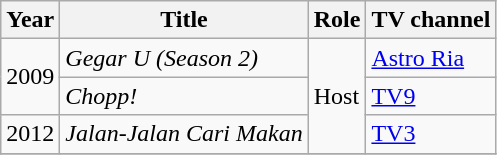<table class="wikitable">
<tr>
<th>Year</th>
<th>Title</th>
<th>Role</th>
<th>TV channel</th>
</tr>
<tr>
<td rowspan="2">2009</td>
<td><em>Gegar U (Season 2)</em></td>
<td rowspan="3">Host</td>
<td><a href='#'>Astro Ria</a></td>
</tr>
<tr>
<td><em>Chopp!</em></td>
<td><a href='#'>TV9</a></td>
</tr>
<tr>
<td>2012</td>
<td><em>Jalan-Jalan Cari Makan</em></td>
<td><a href='#'>TV3</a></td>
</tr>
<tr>
</tr>
</table>
